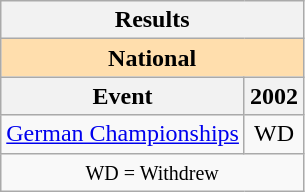<table class="wikitable" style="text-align:center">
<tr>
<th colspan=2 align=center><strong>Results</strong></th>
</tr>
<tr>
<th style="background-color: #ffdead; " colspan=2 align=center><strong>National</strong></th>
</tr>
<tr>
<th>Event</th>
<th>2002</th>
</tr>
<tr>
<td align=left><a href='#'>German Championships</a></td>
<td>WD</td>
</tr>
<tr>
<td colspan=2 align=center><small> WD = Withdrew </small></td>
</tr>
</table>
